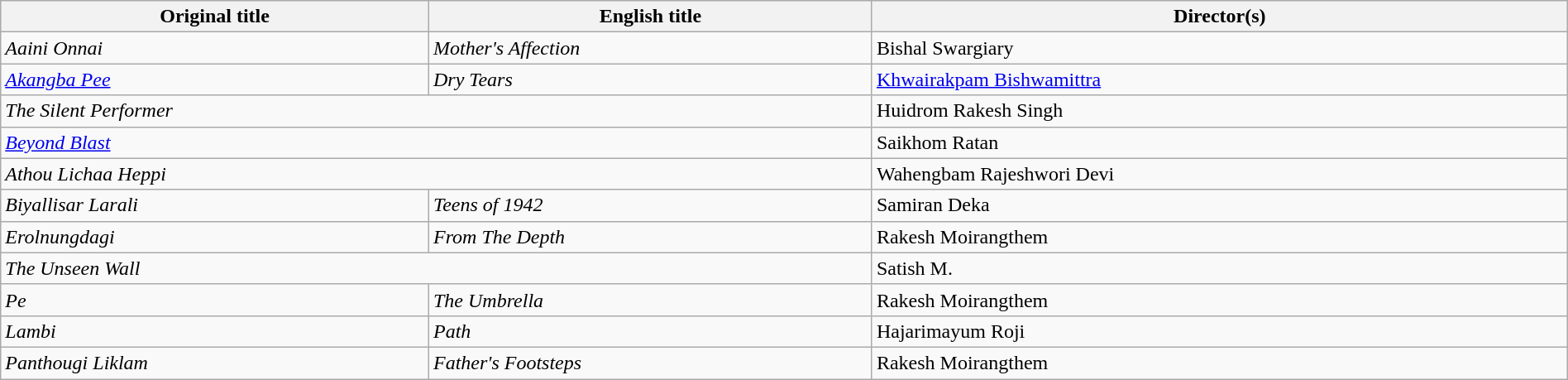<table class="sortable wikitable" style="width:100%; margin-bottom:4px" cellpadding="5">
<tr>
<th scope="col">Original title</th>
<th scope="col">English title</th>
<th scope="col">Director(s)</th>
</tr>
<tr>
<td><em>Aaini Onnai</em></td>
<td><em>Mother's Affection</em></td>
<td>Bishal Swargiary</td>
</tr>
<tr>
<td><em><a href='#'>Akangba Pee</a></em></td>
<td><em>Dry Tears</em></td>
<td><a href='#'>Khwairakpam Bishwamittra</a></td>
</tr>
<tr>
<td colspan=2><em>The Silent Performer</em></td>
<td>Huidrom Rakesh Singh</td>
</tr>
<tr>
<td colspan=2><em><a href='#'>Beyond Blast</a></em></td>
<td>Saikhom Ratan</td>
</tr>
<tr>
<td colspan=2><em>Athou Lichaa Heppi</em></td>
<td>Wahengbam Rajeshwori Devi</td>
</tr>
<tr>
<td><em>Biyallisar Larali</em></td>
<td><em>Teens of 1942</em></td>
<td>Samiran Deka</td>
</tr>
<tr>
<td><em>Erolnungdagi</em></td>
<td><em>From The Depth</em></td>
<td>Rakesh Moirangthem</td>
</tr>
<tr>
<td colspan=2><em>The Unseen Wall</em></td>
<td>Satish M.</td>
</tr>
<tr>
<td><em>Pe</em></td>
<td><em>The Umbrella</em></td>
<td>Rakesh Moirangthem</td>
</tr>
<tr>
<td><em>Lambi</em></td>
<td><em>Path</em></td>
<td>Hajarimayum Roji</td>
</tr>
<tr>
<td><em>Panthougi Liklam</em></td>
<td><em>Father's Footsteps</em></td>
<td>Rakesh Moirangthem</td>
</tr>
</table>
